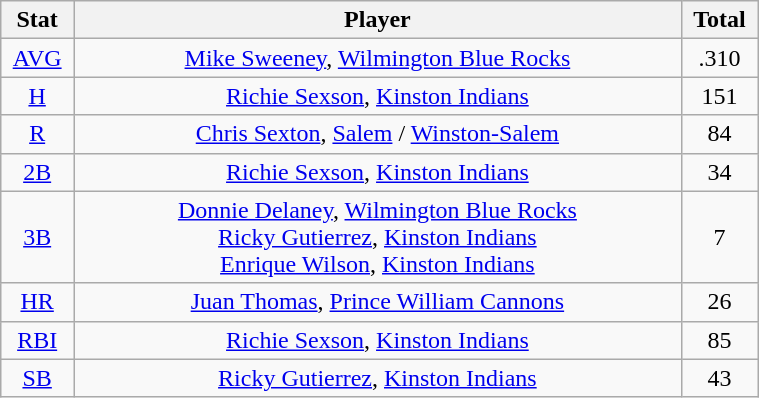<table class="wikitable" width="40%" style="text-align:center;">
<tr>
<th width="5%">Stat</th>
<th width="60%">Player</th>
<th width="5%">Total</th>
</tr>
<tr>
<td><a href='#'>AVG</a></td>
<td><a href='#'>Mike Sweeney</a>, <a href='#'>Wilmington Blue Rocks</a></td>
<td>.310</td>
</tr>
<tr>
<td><a href='#'>H</a></td>
<td><a href='#'>Richie Sexson</a>, <a href='#'>Kinston Indians</a></td>
<td>151</td>
</tr>
<tr>
<td><a href='#'>R</a></td>
<td><a href='#'>Chris Sexton</a>, <a href='#'>Salem</a> / <a href='#'>Winston-Salem</a></td>
<td>84</td>
</tr>
<tr>
<td><a href='#'>2B</a></td>
<td><a href='#'>Richie Sexson</a>, <a href='#'>Kinston Indians</a></td>
<td>34</td>
</tr>
<tr>
<td><a href='#'>3B</a></td>
<td><a href='#'>Donnie Delaney</a>, <a href='#'>Wilmington Blue Rocks</a> <br> <a href='#'>Ricky Gutierrez</a>, <a href='#'>Kinston Indians</a>  <br> <a href='#'>Enrique Wilson</a>, <a href='#'>Kinston Indians</a></td>
<td>7</td>
</tr>
<tr>
<td><a href='#'>HR</a></td>
<td><a href='#'>Juan Thomas</a>, <a href='#'>Prince William Cannons</a></td>
<td>26</td>
</tr>
<tr>
<td><a href='#'>RBI</a></td>
<td><a href='#'>Richie Sexson</a>, <a href='#'>Kinston Indians</a></td>
<td>85</td>
</tr>
<tr>
<td><a href='#'>SB</a></td>
<td><a href='#'>Ricky Gutierrez</a>, <a href='#'>Kinston Indians</a></td>
<td>43</td>
</tr>
</table>
